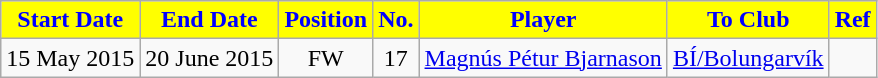<table class="wikitable sortable">
<tr>
<th style="background:#FFFF00; color:blue;"><strong>Start Date</strong></th>
<th style="background:#FFFF00; color:blue;"><strong>End Date</strong></th>
<th style="background:#FFFF00; color:blue;"><strong>Position</strong></th>
<th style="background:#FFFF00; color:blue;"><strong>No.</strong></th>
<th style="background:#FFFF00; color:blue;"><strong>Player</strong></th>
<th style="background:#FFFF00; color:blue;"><strong>To Club</strong></th>
<th style="background:#FFFF00; color:blue;"><strong>Ref</strong></th>
</tr>
<tr>
<td>15 May 2015</td>
<td>20 June 2015</td>
<td style="text-align:center;">FW</td>
<td style="text-align:center;">17</td>
<td style="text-align:left;"> <a href='#'>Magnús Pétur Bjarnason</a></td>
<td style="text-align:left;"> <a href='#'>BÍ/Bolungarvík</a></td>
<td></td>
</tr>
</table>
